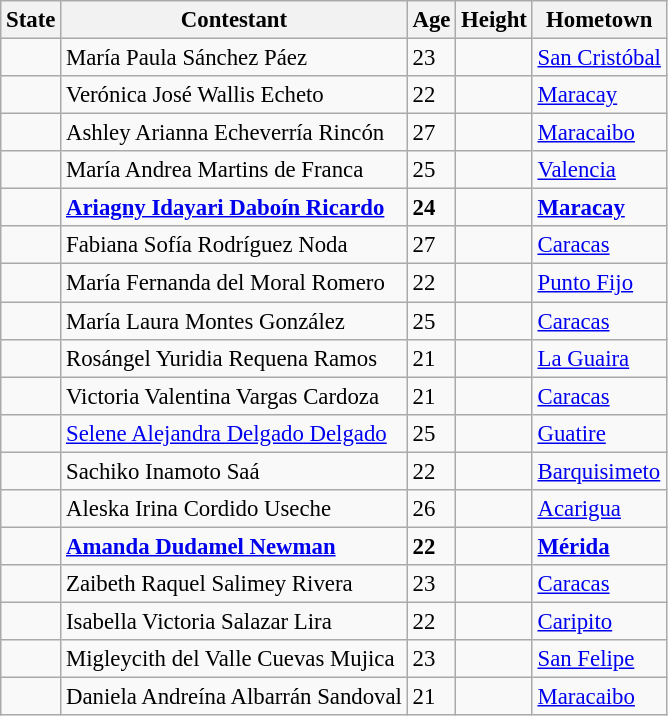<table class="wikitable sortable" style="font-size: 95%;">
<tr>
<th>State</th>
<th>Contestant</th>
<th>Age</th>
<th>Height</th>
<th>Hometown</th>
</tr>
<tr>
<td><strong></strong></td>
<td>María Paula Sánchez Páez</td>
<td>23</td>
<td></td>
<td><a href='#'>San Cristóbal</a></td>
</tr>
<tr>
<td><strong></strong></td>
<td>Verónica José Wallis Echeto</td>
<td>22</td>
<td></td>
<td><a href='#'>Maracay</a></td>
</tr>
<tr>
<td><strong></strong></td>
<td>Ashley Arianna Echeverría Rincón</td>
<td>27</td>
<td></td>
<td><a href='#'>Maracaibo</a></td>
</tr>
<tr>
<td><strong></strong></td>
<td>María Andrea Martins de Franca</td>
<td>25</td>
<td></td>
<td><a href='#'>Valencia</a></td>
</tr>
<tr>
<td><strong></strong></td>
<td><a href='#'><strong>Ariagny Idayari Daboín Ricardo</strong></a></td>
<td><strong>24</strong></td>
<td><strong></strong></td>
<td><strong><a href='#'>Maracay</a></strong></td>
</tr>
<tr>
<td><strong></strong></td>
<td>Fabiana Sofía Rodríguez Noda</td>
<td>27</td>
<td></td>
<td><a href='#'>Caracas</a></td>
</tr>
<tr>
<td><strong></strong></td>
<td>María Fernanda del Moral Romero</td>
<td>22</td>
<td></td>
<td><a href='#'>Punto Fijo</a></td>
</tr>
<tr>
<td><strong></strong></td>
<td>María Laura Montes González</td>
<td>25</td>
<td></td>
<td><a href='#'>Caracas</a></td>
</tr>
<tr>
<td><strong></strong></td>
<td>Rosángel Yuridia Requena Ramos</td>
<td>21</td>
<td></td>
<td><a href='#'>La Guaira</a></td>
</tr>
<tr>
<td><strong></strong></td>
<td>Victoria Valentina Vargas Cardoza</td>
<td>21</td>
<td></td>
<td><a href='#'>Caracas</a></td>
</tr>
<tr>
<td><strong></strong></td>
<td><a href='#'>Selene Alejandra Delgado Delgado</a></td>
<td>25</td>
<td></td>
<td><a href='#'>Guatire</a></td>
</tr>
<tr>
<td><strong></strong></td>
<td>Sachiko Inamoto Saá</td>
<td>22</td>
<td></td>
<td><a href='#'>Barquisimeto</a></td>
</tr>
<tr>
<td><strong></strong></td>
<td>Aleska Irina Cordido Useche</td>
<td>26</td>
<td></td>
<td><a href='#'>Acarigua</a></td>
</tr>
<tr>
<td><strong></strong></td>
<td><strong><a href='#'>Amanda Dudamel Newman</a></strong></td>
<td><strong>22</strong></td>
<td><strong></strong></td>
<td><strong><a href='#'>Mérida</a></strong></td>
</tr>
<tr>
<td><strong></strong></td>
<td>Zaibeth Raquel Salimey Rivera</td>
<td>23</td>
<td></td>
<td><a href='#'>Caracas</a></td>
</tr>
<tr>
<td><strong></strong></td>
<td>Isabella Victoria Salazar Lira</td>
<td>22</td>
<td></td>
<td><a href='#'>Caripito</a></td>
</tr>
<tr>
<td><strong></strong></td>
<td>Migleycith del Valle Cuevas Mujica</td>
<td>23</td>
<td></td>
<td><a href='#'>San Felipe</a></td>
</tr>
<tr>
<td><strong></strong></td>
<td>Daniela Andreína Albarrán Sandoval</td>
<td>21</td>
<td></td>
<td><a href='#'>Maracaibo</a></td>
</tr>
</table>
